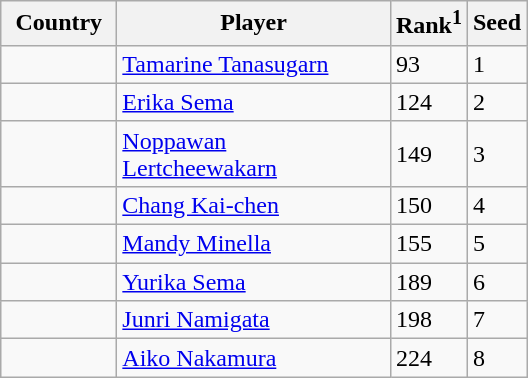<table class="sortable wikitable">
<tr>
<th width="70">Country</th>
<th width="175">Player</th>
<th>Rank<sup>1</sup></th>
<th>Seed</th>
</tr>
<tr>
<td></td>
<td><a href='#'>Tamarine Tanasugarn</a></td>
<td>93</td>
<td>1</td>
</tr>
<tr>
<td></td>
<td><a href='#'>Erika Sema</a></td>
<td>124</td>
<td>2</td>
</tr>
<tr>
<td></td>
<td><a href='#'>Noppawan Lertcheewakarn</a></td>
<td>149</td>
<td>3</td>
</tr>
<tr>
<td></td>
<td><a href='#'>Chang Kai-chen</a></td>
<td>150</td>
<td>4</td>
</tr>
<tr>
<td></td>
<td><a href='#'>Mandy Minella</a></td>
<td>155</td>
<td>5</td>
</tr>
<tr>
<td></td>
<td><a href='#'>Yurika Sema</a></td>
<td>189</td>
<td>6</td>
</tr>
<tr>
<td></td>
<td><a href='#'>Junri Namigata</a></td>
<td>198</td>
<td>7</td>
</tr>
<tr>
<td></td>
<td><a href='#'>Aiko Nakamura</a></td>
<td>224</td>
<td>8</td>
</tr>
</table>
